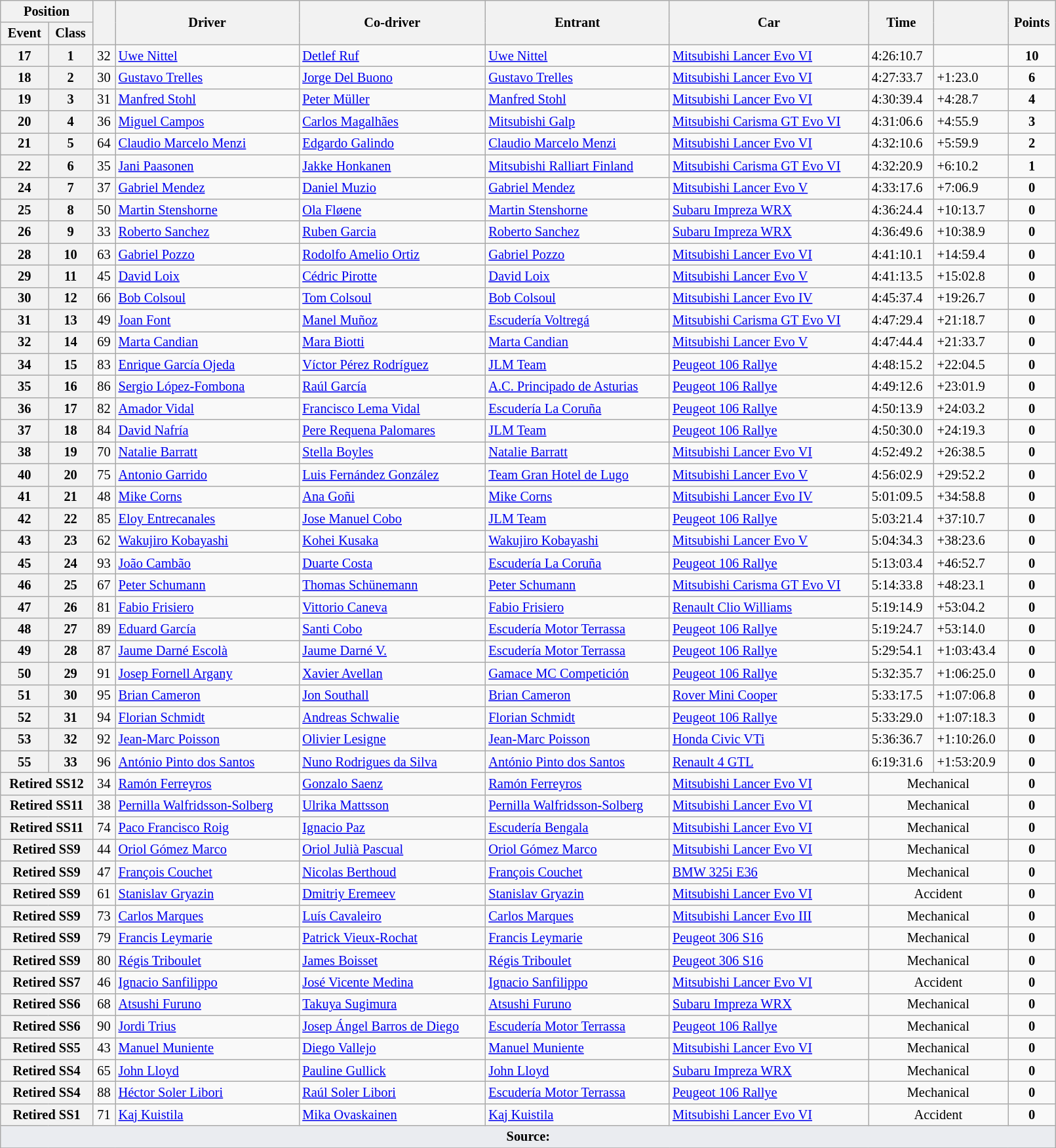<table class="wikitable" width=85% style="font-size: 85%;">
<tr>
<th colspan="2">Position</th>
<th rowspan="2"></th>
<th rowspan="2">Driver</th>
<th rowspan="2">Co-driver</th>
<th rowspan="2">Entrant</th>
<th rowspan="2">Car</th>
<th rowspan="2">Time</th>
<th rowspan="2"></th>
<th rowspan="2">Points</th>
</tr>
<tr>
<th>Event</th>
<th>Class</th>
</tr>
<tr>
<th>17</th>
<th>1</th>
<td align="center">32</td>
<td> <a href='#'>Uwe Nittel</a></td>
<td> <a href='#'>Detlef Ruf</a></td>
<td> <a href='#'>Uwe Nittel</a></td>
<td><a href='#'>Mitsubishi Lancer Evo VI</a></td>
<td>4:26:10.7</td>
<td></td>
<td align="center"><strong>10</strong></td>
</tr>
<tr>
<th>18</th>
<th>2</th>
<td align="center">30</td>
<td> <a href='#'>Gustavo Trelles</a></td>
<td> <a href='#'>Jorge Del Buono</a></td>
<td> <a href='#'>Gustavo Trelles</a></td>
<td><a href='#'>Mitsubishi Lancer Evo VI</a></td>
<td>4:27:33.7</td>
<td>+1:23.0</td>
<td align="center"><strong>6</strong></td>
</tr>
<tr>
<th>19</th>
<th>3</th>
<td align="center">31</td>
<td> <a href='#'>Manfred Stohl</a></td>
<td> <a href='#'>Peter Müller</a></td>
<td> <a href='#'>Manfred Stohl</a></td>
<td><a href='#'>Mitsubishi Lancer Evo VI</a></td>
<td>4:30:39.4</td>
<td>+4:28.7</td>
<td align="center"><strong>4</strong></td>
</tr>
<tr>
<th>20</th>
<th>4</th>
<td align="center">36</td>
<td> <a href='#'>Miguel Campos</a></td>
<td> <a href='#'>Carlos Magalhães</a></td>
<td> <a href='#'>Mitsubishi Galp</a></td>
<td><a href='#'>Mitsubishi Carisma GT Evo VI</a></td>
<td>4:31:06.6</td>
<td>+4:55.9</td>
<td align="center"><strong>3</strong></td>
</tr>
<tr>
<th>21</th>
<th>5</th>
<td align="center">64</td>
<td> <a href='#'>Claudio Marcelo Menzi</a></td>
<td> <a href='#'>Edgardo Galindo</a></td>
<td> <a href='#'>Claudio Marcelo Menzi</a></td>
<td><a href='#'>Mitsubishi Lancer Evo VI</a></td>
<td>4:32:10.6</td>
<td>+5:59.9</td>
<td align="center"><strong>2</strong></td>
</tr>
<tr>
<th>22</th>
<th>6</th>
<td align="center">35</td>
<td> <a href='#'>Jani Paasonen</a></td>
<td> <a href='#'>Jakke Honkanen</a></td>
<td> <a href='#'>Mitsubishi Ralliart Finland</a></td>
<td><a href='#'>Mitsubishi Carisma GT Evo VI</a></td>
<td>4:32:20.9</td>
<td>+6:10.2</td>
<td align="center"><strong>1</strong></td>
</tr>
<tr>
<th>24</th>
<th>7</th>
<td align="center">37</td>
<td> <a href='#'>Gabriel Mendez</a></td>
<td> <a href='#'>Daniel Muzio</a></td>
<td> <a href='#'>Gabriel Mendez</a></td>
<td><a href='#'>Mitsubishi Lancer Evo V</a></td>
<td>4:33:17.6</td>
<td>+7:06.9</td>
<td align="center"><strong>0</strong></td>
</tr>
<tr>
<th>25</th>
<th>8</th>
<td align="center">50</td>
<td> <a href='#'>Martin Stenshorne</a></td>
<td> <a href='#'>Ola Fløene</a></td>
<td> <a href='#'>Martin Stenshorne</a></td>
<td><a href='#'>Subaru Impreza WRX</a></td>
<td>4:36:24.4</td>
<td>+10:13.7</td>
<td align="center"><strong>0</strong></td>
</tr>
<tr>
<th>26</th>
<th>9</th>
<td align="center">33</td>
<td> <a href='#'>Roberto Sanchez</a></td>
<td> <a href='#'>Ruben Garcia</a></td>
<td> <a href='#'>Roberto Sanchez</a></td>
<td><a href='#'>Subaru Impreza WRX</a></td>
<td>4:36:49.6</td>
<td>+10:38.9</td>
<td align="center"><strong>0</strong></td>
</tr>
<tr>
<th>28</th>
<th>10</th>
<td align="center">63</td>
<td> <a href='#'>Gabriel Pozzo</a></td>
<td> <a href='#'>Rodolfo Amelio Ortiz</a></td>
<td> <a href='#'>Gabriel Pozzo</a></td>
<td><a href='#'>Mitsubishi Lancer Evo VI</a></td>
<td>4:41:10.1</td>
<td>+14:59.4</td>
<td align="center"><strong>0</strong></td>
</tr>
<tr>
<th>29</th>
<th>11</th>
<td align="center">45</td>
<td> <a href='#'>David Loix</a></td>
<td> <a href='#'>Cédric Pirotte</a></td>
<td> <a href='#'>David Loix</a></td>
<td><a href='#'>Mitsubishi Lancer Evo V</a></td>
<td>4:41:13.5</td>
<td>+15:02.8</td>
<td align="center"><strong>0</strong></td>
</tr>
<tr>
<th>30</th>
<th>12</th>
<td align="center">66</td>
<td> <a href='#'>Bob Colsoul</a></td>
<td> <a href='#'>Tom Colsoul</a></td>
<td> <a href='#'>Bob Colsoul</a></td>
<td><a href='#'>Mitsubishi Lancer Evo IV</a></td>
<td>4:45:37.4</td>
<td>+19:26.7</td>
<td align="center"><strong>0</strong></td>
</tr>
<tr>
<th>31</th>
<th>13</th>
<td align="center">49</td>
<td> <a href='#'>Joan Font</a></td>
<td> <a href='#'>Manel Muñoz</a></td>
<td> <a href='#'>Escudería Voltregá</a></td>
<td><a href='#'>Mitsubishi Carisma GT Evo VI</a></td>
<td>4:47:29.4</td>
<td>+21:18.7</td>
<td align="center"><strong>0</strong></td>
</tr>
<tr>
<th>32</th>
<th>14</th>
<td align="center">69</td>
<td> <a href='#'>Marta Candian</a></td>
<td> <a href='#'>Mara Biotti</a></td>
<td> <a href='#'>Marta Candian</a></td>
<td><a href='#'>Mitsubishi Lancer Evo V</a></td>
<td>4:47:44.4</td>
<td>+21:33.7</td>
<td align="center"><strong>0</strong></td>
</tr>
<tr>
<th>34</th>
<th>15</th>
<td align="center">83</td>
<td> <a href='#'>Enrique García Ojeda</a></td>
<td> <a href='#'>Víctor Pérez Rodríguez</a></td>
<td> <a href='#'>JLM Team</a></td>
<td><a href='#'>Peugeot 106 Rallye</a></td>
<td>4:48:15.2</td>
<td>+22:04.5</td>
<td align="center"><strong>0</strong></td>
</tr>
<tr>
<th>35</th>
<th>16</th>
<td align="center">86</td>
<td> <a href='#'>Sergio López-Fombona</a></td>
<td> <a href='#'>Raúl García</a></td>
<td> <a href='#'>A.C. Principado de Asturias</a></td>
<td><a href='#'>Peugeot 106 Rallye</a></td>
<td>4:49:12.6</td>
<td>+23:01.9</td>
<td align="center"><strong>0</strong></td>
</tr>
<tr>
<th>36</th>
<th>17</th>
<td align="center">82</td>
<td> <a href='#'>Amador Vidal</a></td>
<td> <a href='#'>Francisco Lema Vidal</a></td>
<td> <a href='#'>Escudería La Coruña</a></td>
<td><a href='#'>Peugeot 106 Rallye</a></td>
<td>4:50:13.9</td>
<td>+24:03.2</td>
<td align="center"><strong>0</strong></td>
</tr>
<tr>
<th>37</th>
<th>18</th>
<td align="center">84</td>
<td> <a href='#'>David Nafría</a></td>
<td> <a href='#'>Pere Requena Palomares</a></td>
<td> <a href='#'>JLM Team</a></td>
<td><a href='#'>Peugeot 106 Rallye</a></td>
<td>4:50:30.0</td>
<td>+24:19.3</td>
<td align="center"><strong>0</strong></td>
</tr>
<tr>
<th>38</th>
<th>19</th>
<td align="center">70</td>
<td> <a href='#'>Natalie Barratt</a></td>
<td> <a href='#'>Stella Boyles</a></td>
<td> <a href='#'>Natalie Barratt</a></td>
<td><a href='#'>Mitsubishi Lancer Evo VI</a></td>
<td>4:52:49.2</td>
<td>+26:38.5</td>
<td align="center"><strong>0</strong></td>
</tr>
<tr>
<th>40</th>
<th>20</th>
<td align="center">75</td>
<td> <a href='#'>Antonio Garrido</a></td>
<td> <a href='#'>Luis Fernández González</a></td>
<td> <a href='#'>Team Gran Hotel de Lugo</a></td>
<td><a href='#'>Mitsubishi Lancer Evo V</a></td>
<td>4:56:02.9</td>
<td>+29:52.2</td>
<td align="center"><strong>0</strong></td>
</tr>
<tr>
<th>41</th>
<th>21</th>
<td align="center">48</td>
<td> <a href='#'>Mike Corns</a></td>
<td> <a href='#'>Ana Goñi</a></td>
<td> <a href='#'>Mike Corns</a></td>
<td><a href='#'>Mitsubishi Lancer Evo IV</a></td>
<td>5:01:09.5</td>
<td>+34:58.8</td>
<td align="center"><strong>0</strong></td>
</tr>
<tr>
<th>42</th>
<th>22</th>
<td align="center">85</td>
<td> <a href='#'>Eloy Entrecanales</a></td>
<td> <a href='#'>Jose Manuel Cobo</a></td>
<td> <a href='#'>JLM Team</a></td>
<td><a href='#'>Peugeot 106 Rallye</a></td>
<td>5:03:21.4</td>
<td>+37:10.7</td>
<td align="center"><strong>0</strong></td>
</tr>
<tr>
<th>43</th>
<th>23</th>
<td align="center">62</td>
<td> <a href='#'>Wakujiro Kobayashi</a></td>
<td> <a href='#'>Kohei Kusaka</a></td>
<td> <a href='#'>Wakujiro Kobayashi</a></td>
<td><a href='#'>Mitsubishi Lancer Evo V</a></td>
<td>5:04:34.3</td>
<td>+38:23.6</td>
<td align="center"><strong>0</strong></td>
</tr>
<tr>
<th>45</th>
<th>24</th>
<td align="center">93</td>
<td> <a href='#'>João Cambão</a></td>
<td> <a href='#'>Duarte Costa</a></td>
<td> <a href='#'>Escudería La Coruña</a></td>
<td><a href='#'>Peugeot 106 Rallye</a></td>
<td>5:13:03.4</td>
<td>+46:52.7</td>
<td align="center"><strong>0</strong></td>
</tr>
<tr>
<th>46</th>
<th>25</th>
<td align="center">67</td>
<td> <a href='#'>Peter Schumann</a></td>
<td> <a href='#'>Thomas Schünemann</a></td>
<td> <a href='#'>Peter Schumann</a></td>
<td><a href='#'>Mitsubishi Carisma GT Evo VI</a></td>
<td>5:14:33.8</td>
<td>+48:23.1</td>
<td align="center"><strong>0</strong></td>
</tr>
<tr>
<th>47</th>
<th>26</th>
<td align="center">81</td>
<td> <a href='#'>Fabio Frisiero</a></td>
<td> <a href='#'>Vittorio Caneva</a></td>
<td> <a href='#'>Fabio Frisiero</a></td>
<td><a href='#'>Renault Clio Williams</a></td>
<td>5:19:14.9</td>
<td>+53:04.2</td>
<td align="center"><strong>0</strong></td>
</tr>
<tr>
<th>48</th>
<th>27</th>
<td align="center">89</td>
<td> <a href='#'>Eduard García</a></td>
<td> <a href='#'>Santi Cobo</a></td>
<td> <a href='#'>Escudería Motor Terrassa</a></td>
<td><a href='#'>Peugeot 106 Rallye</a></td>
<td>5:19:24.7</td>
<td>+53:14.0</td>
<td align="center"><strong>0</strong></td>
</tr>
<tr>
<th>49</th>
<th>28</th>
<td align="center">87</td>
<td> <a href='#'>Jaume Darné Escolà</a></td>
<td> <a href='#'>Jaume Darné V.</a></td>
<td> <a href='#'>Escudería Motor Terrassa</a></td>
<td><a href='#'>Peugeot 106 Rallye</a></td>
<td>5:29:54.1</td>
<td>+1:03:43.4</td>
<td align="center"><strong>0</strong></td>
</tr>
<tr>
<th>50</th>
<th>29</th>
<td align="center">91</td>
<td> <a href='#'>Josep Fornell Argany</a></td>
<td> <a href='#'>Xavier Avellan</a></td>
<td> <a href='#'>Gamace MC Competición</a></td>
<td><a href='#'>Peugeot 106 Rallye</a></td>
<td>5:32:35.7</td>
<td>+1:06:25.0</td>
<td align="center"><strong>0</strong></td>
</tr>
<tr>
<th>51</th>
<th>30</th>
<td align="center">95</td>
<td> <a href='#'>Brian Cameron</a></td>
<td> <a href='#'>Jon Southall</a></td>
<td> <a href='#'>Brian Cameron</a></td>
<td><a href='#'>Rover Mini Cooper</a></td>
<td>5:33:17.5</td>
<td>+1:07:06.8</td>
<td align="center"><strong>0</strong></td>
</tr>
<tr>
<th>52</th>
<th>31</th>
<td align="center">94</td>
<td> <a href='#'>Florian Schmidt</a></td>
<td> <a href='#'>Andreas Schwalie</a></td>
<td> <a href='#'>Florian Schmidt</a></td>
<td><a href='#'>Peugeot 106 Rallye</a></td>
<td>5:33:29.0</td>
<td>+1:07:18.3</td>
<td align="center"><strong>0</strong></td>
</tr>
<tr>
<th>53</th>
<th>32</th>
<td align="center">92</td>
<td> <a href='#'>Jean-Marc Poisson</a></td>
<td> <a href='#'>Olivier Lesigne</a></td>
<td> <a href='#'>Jean-Marc Poisson</a></td>
<td><a href='#'>Honda Civic VTi</a></td>
<td>5:36:36.7</td>
<td>+1:10:26.0</td>
<td align="center"><strong>0</strong></td>
</tr>
<tr>
<th>55</th>
<th>33</th>
<td align="center">96</td>
<td> <a href='#'>António Pinto dos Santos</a></td>
<td> <a href='#'>Nuno Rodrigues da Silva</a></td>
<td> <a href='#'>António Pinto dos Santos</a></td>
<td><a href='#'>Renault 4 GTL</a></td>
<td>6:19:31.6</td>
<td>+1:53:20.9</td>
<td align="center"><strong>0</strong></td>
</tr>
<tr>
<th colspan="2">Retired SS12</th>
<td align="center">34</td>
<td> <a href='#'>Ramón Ferreyros</a></td>
<td> <a href='#'>Gonzalo Saenz</a></td>
<td> <a href='#'>Ramón Ferreyros</a></td>
<td><a href='#'>Mitsubishi Lancer Evo VI</a></td>
<td align="center" colspan="2">Mechanical</td>
<td align="center"><strong>0</strong></td>
</tr>
<tr>
<th colspan="2">Retired SS11</th>
<td align="center">38</td>
<td> <a href='#'>Pernilla Walfridsson-Solberg</a></td>
<td> <a href='#'>Ulrika Mattsson</a></td>
<td> <a href='#'>Pernilla Walfridsson-Solberg</a></td>
<td><a href='#'>Mitsubishi Lancer Evo VI</a></td>
<td align="center" colspan="2">Mechanical</td>
<td align="center"><strong>0</strong></td>
</tr>
<tr>
<th colspan="2">Retired SS11</th>
<td align="center">74</td>
<td> <a href='#'>Paco Francisco Roig</a></td>
<td> <a href='#'>Ignacio Paz</a></td>
<td> <a href='#'>Escudería Bengala</a></td>
<td><a href='#'>Mitsubishi Lancer Evo VI</a></td>
<td align="center" colspan="2">Mechanical</td>
<td align="center"><strong>0</strong></td>
</tr>
<tr>
<th colspan="2">Retired SS9</th>
<td align="center">44</td>
<td> <a href='#'>Oriol Gómez Marco</a></td>
<td> <a href='#'>Oriol Julià Pascual</a></td>
<td> <a href='#'>Oriol Gómez Marco</a></td>
<td><a href='#'>Mitsubishi Lancer Evo VI</a></td>
<td align="center" colspan="2">Mechanical</td>
<td align="center"><strong>0</strong></td>
</tr>
<tr>
<th colspan="2">Retired SS9</th>
<td align="center">47</td>
<td> <a href='#'>François Couchet</a></td>
<td> <a href='#'>Nicolas Berthoud</a></td>
<td> <a href='#'>François Couchet</a></td>
<td><a href='#'>BMW 325i E36</a></td>
<td align="center" colspan="2">Mechanical</td>
<td align="center"><strong>0</strong></td>
</tr>
<tr>
<th colspan="2">Retired SS9</th>
<td align="center">61</td>
<td> <a href='#'>Stanislav Gryazin</a></td>
<td> <a href='#'>Dmitriy Eremeev</a></td>
<td> <a href='#'>Stanislav Gryazin</a></td>
<td><a href='#'>Mitsubishi Lancer Evo VI</a></td>
<td align="center" colspan="2">Accident</td>
<td align="center"><strong>0</strong></td>
</tr>
<tr>
<th colspan="2">Retired SS9</th>
<td align="center">73</td>
<td> <a href='#'>Carlos Marques</a></td>
<td> <a href='#'>Luís Cavaleiro</a></td>
<td> <a href='#'>Carlos Marques</a></td>
<td><a href='#'>Mitsubishi Lancer Evo III</a></td>
<td align="center" colspan="2">Mechanical</td>
<td align="center"><strong>0</strong></td>
</tr>
<tr>
<th colspan="2">Retired SS9</th>
<td align="center">79</td>
<td> <a href='#'>Francis Leymarie</a></td>
<td> <a href='#'>Patrick Vieux-Rochat</a></td>
<td> <a href='#'>Francis Leymarie</a></td>
<td><a href='#'>Peugeot 306 S16</a></td>
<td align="center" colspan="2">Mechanical</td>
<td align="center"><strong>0</strong></td>
</tr>
<tr>
<th colspan="2">Retired SS9</th>
<td align="center">80</td>
<td> <a href='#'>Régis Triboulet</a></td>
<td> <a href='#'>James Boisset</a></td>
<td> <a href='#'>Régis Triboulet</a></td>
<td><a href='#'>Peugeot 306 S16</a></td>
<td align="center" colspan="2">Mechanical</td>
<td align="center"><strong>0</strong></td>
</tr>
<tr>
<th colspan="2">Retired SS7</th>
<td align="center">46</td>
<td> <a href='#'>Ignacio Sanfilippo</a></td>
<td> <a href='#'>José Vicente Medina</a></td>
<td> <a href='#'>Ignacio Sanfilippo</a></td>
<td><a href='#'>Mitsubishi Lancer Evo VI</a></td>
<td align="center" colspan="2">Accident</td>
<td align="center"><strong>0</strong></td>
</tr>
<tr>
<th colspan="2">Retired SS6</th>
<td align="center">68</td>
<td> <a href='#'>Atsushi Furuno</a></td>
<td> <a href='#'>Takuya Sugimura</a></td>
<td> <a href='#'>Atsushi Furuno</a></td>
<td><a href='#'>Subaru Impreza WRX</a></td>
<td align="center" colspan="2">Mechanical</td>
<td align="center"><strong>0</strong></td>
</tr>
<tr>
<th colspan="2">Retired SS6</th>
<td align="center">90</td>
<td> <a href='#'>Jordi Trius</a></td>
<td> <a href='#'>Josep Ángel Barros de Diego</a></td>
<td> <a href='#'>Escudería Motor Terrassa</a></td>
<td><a href='#'>Peugeot 106 Rallye</a></td>
<td align="center" colspan="2">Mechanical</td>
<td align="center"><strong>0</strong></td>
</tr>
<tr>
<th colspan="2">Retired SS5</th>
<td align="center">43</td>
<td> <a href='#'>Manuel Muniente</a></td>
<td> <a href='#'>Diego Vallejo</a></td>
<td> <a href='#'>Manuel Muniente</a></td>
<td><a href='#'>Mitsubishi Lancer Evo VI</a></td>
<td align="center" colspan="2">Mechanical</td>
<td align="center"><strong>0</strong></td>
</tr>
<tr>
<th colspan="2">Retired SS4</th>
<td align="center">65</td>
<td> <a href='#'>John Lloyd</a></td>
<td> <a href='#'>Pauline Gullick</a></td>
<td> <a href='#'>John Lloyd</a></td>
<td><a href='#'>Subaru Impreza WRX</a></td>
<td align="center" colspan="2">Mechanical</td>
<td align="center"><strong>0</strong></td>
</tr>
<tr>
<th colspan="2">Retired SS4</th>
<td align="center">88</td>
<td> <a href='#'>Héctor Soler Libori</a></td>
<td> <a href='#'>Raúl Soler Libori</a></td>
<td> <a href='#'>Escudería Motor Terrassa</a></td>
<td><a href='#'>Peugeot 106 Rallye</a></td>
<td align="center" colspan="2">Mechanical</td>
<td align="center"><strong>0</strong></td>
</tr>
<tr>
<th colspan="2">Retired SS1</th>
<td align="center">71</td>
<td> <a href='#'>Kaj Kuistila</a></td>
<td> <a href='#'>Mika Ovaskainen</a></td>
<td> <a href='#'>Kaj Kuistila</a></td>
<td><a href='#'>Mitsubishi Lancer Evo VI</a></td>
<td align="center" colspan="2">Accident</td>
<td align="center"><strong>0</strong></td>
</tr>
<tr>
<td style="background-color:#EAECF0; text-align:center" colspan="10"><strong>Source:</strong></td>
</tr>
<tr>
</tr>
</table>
